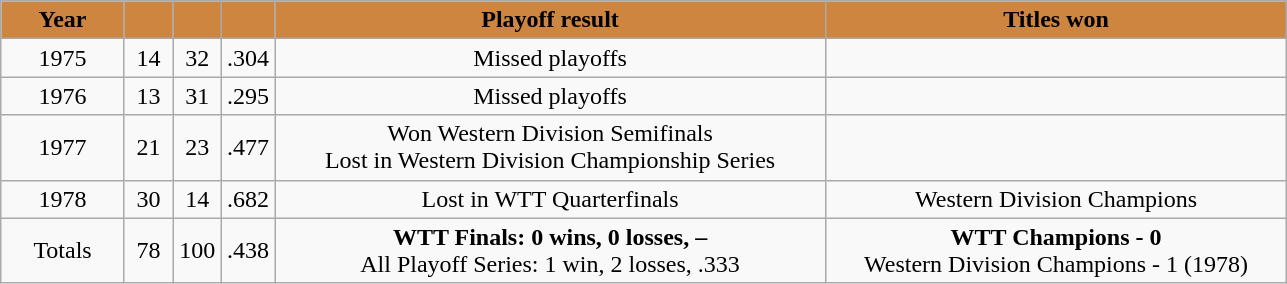<table class="wikitable" style="text-align:center">
<tr>
<th style="background:#CD853F; color:black" width="75px">Year</th>
<th style="background:#CD853F; color:black" width="25px"></th>
<th style="background:#CD853F; color:black" width="25px"></th>
<th style="background:#CD853F; color:black" width="25px"></th>
<th style="background:#CD853F; color:black" width="360px">Playoff result</th>
<th style="background:#CD853F; color:black" width="300px">Titles won</th>
</tr>
<tr>
<td>1975</td>
<td>14</td>
<td>32</td>
<td>.304</td>
<td>Missed playoffs</td>
<td></td>
</tr>
<tr>
<td>1976</td>
<td>13</td>
<td>31</td>
<td>.295</td>
<td>Missed playoffs</td>
<td></td>
</tr>
<tr>
<td>1977</td>
<td>21</td>
<td>23</td>
<td>.477</td>
<td>Won Western Division Semifinals<br>Lost in Western Division Championship Series</td>
<td></td>
</tr>
<tr>
<td>1978</td>
<td>30</td>
<td>14</td>
<td>.682</td>
<td>Lost in WTT Quarterfinals</td>
<td>Western Division Champions</td>
</tr>
<tr>
<td>Totals</td>
<td>78</td>
<td>100</td>
<td>.438</td>
<td><strong>WTT Finals: 0 wins, 0 losses, –</strong><br>All Playoff Series: 1 win, 2 losses, .333</td>
<td><strong>WTT Champions - 0</strong><br>Western Division Champions - 1 (1978)</td>
</tr>
</table>
